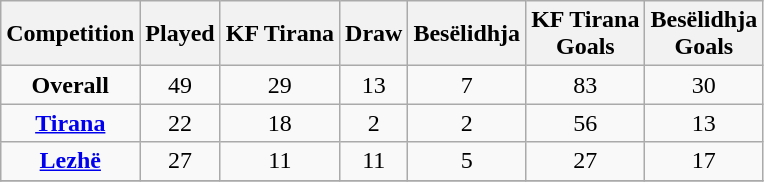<table class=wikitable style="text-align:center">
<tr>
<th>Competition</th>
<th>Played</th>
<th>KF Tirana</th>
<th>Draw</th>
<th>Besëlidhja</th>
<th>KF Tirana <br> Goals</th>
<th>Besëlidhja <br> Goals</th>
</tr>
<tr>
<td><strong>Overall</strong></td>
<td>49</td>
<td>29</td>
<td>13</td>
<td>7</td>
<td>83</td>
<td>30</td>
</tr>
<tr>
<td><strong><a href='#'>Tirana</a></strong></td>
<td>22</td>
<td>18</td>
<td>2</td>
<td>2</td>
<td>56</td>
<td>13</td>
</tr>
<tr>
<td><strong><a href='#'>Lezhë</a></strong></td>
<td>27</td>
<td>11</td>
<td>11</td>
<td>5</td>
<td>27</td>
<td>17</td>
</tr>
<tr>
</tr>
</table>
